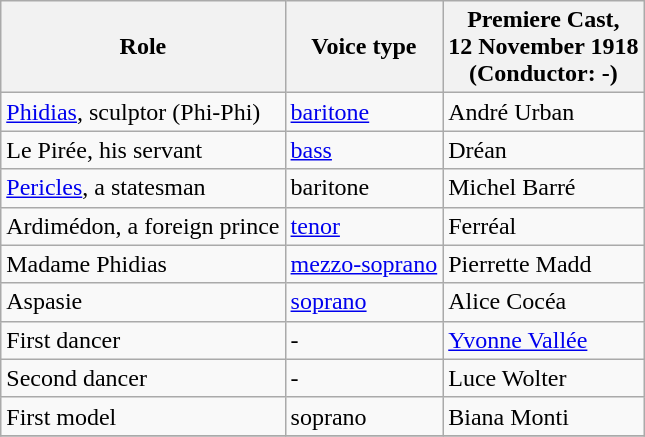<table class="wikitable">
<tr>
<th>Role</th>
<th>Voice type</th>
<th>Premiere Cast,<br>12 November 1918<br>(Conductor: -)</th>
</tr>
<tr>
<td><a href='#'>Phidias</a>, sculptor (Phi-Phi)</td>
<td><a href='#'>baritone</a></td>
<td>André Urban</td>
</tr>
<tr>
<td>Le Pirée, his servant</td>
<td><a href='#'>bass</a></td>
<td>Dréan</td>
</tr>
<tr>
<td><a href='#'>Pericles</a>, a statesman</td>
<td>baritone</td>
<td>Michel Barré</td>
</tr>
<tr>
<td>Ardimédon, a foreign prince</td>
<td><a href='#'>tenor</a></td>
<td>Ferréal</td>
</tr>
<tr>
<td>Madame Phidias</td>
<td><a href='#'>mezzo-soprano</a></td>
<td>Pierrette Madd</td>
</tr>
<tr>
<td>Aspasie</td>
<td><a href='#'>soprano</a></td>
<td>Alice Cocéa</td>
</tr>
<tr>
<td>First dancer</td>
<td>-</td>
<td><a href='#'>Yvonne Vallée</a></td>
</tr>
<tr>
<td>Second dancer</td>
<td>-</td>
<td>Luce Wolter</td>
</tr>
<tr>
<td>First model</td>
<td>soprano</td>
<td>Biana Monti</td>
</tr>
<tr>
</tr>
</table>
